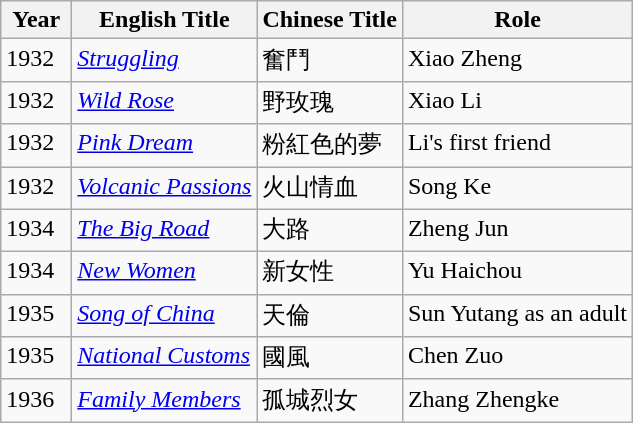<table class="wikitable">
<tr>
<th align="left" valign="top" width="40">Year</th>
<th align="left" valign="top">English Title</th>
<th align="left" valign="top">Chinese Title</th>
<th align="left" valign="top">Role</th>
</tr>
<tr>
<td align="left" valign="top">1932</td>
<td align="left" valign="top"><em><a href='#'>Struggling</a></em></td>
<td align="left" valign="top">奮鬥</td>
<td align="left" valign="top">Xiao Zheng</td>
</tr>
<tr>
<td align="left" valign="top">1932</td>
<td align="left" valign="top"><em><a href='#'>Wild Rose</a></em></td>
<td align="left" valign="top">野玫瑰</td>
<td align="left" valign="top">Xiao Li</td>
</tr>
<tr>
<td align="left" valign="top">1932</td>
<td align="left" valign="top"><em><a href='#'>Pink Dream</a></em></td>
<td align="left" valign="top">粉紅色的夢</td>
<td align="left" valign="top">Li's first friend</td>
</tr>
<tr>
<td align="left" valign="top">1932</td>
<td align="left" valign="top"><em><a href='#'>Volcanic Passions</a></em></td>
<td align="left" valign="top">火山情血</td>
<td align="left" valign="top">Song Ke</td>
</tr>
<tr>
<td align="left" valign="top">1934</td>
<td align="left" valign="top"><em><a href='#'>The Big Road</a></em></td>
<td align="left" valign="top">大路</td>
<td align="left" valign="top">Zheng Jun</td>
</tr>
<tr>
<td align="left" valign="top">1934</td>
<td align="left" valign="top"><em><a href='#'>New Women</a></em></td>
<td align="left" valign="top">新女性</td>
<td align="left" valign="top">Yu Haichou</td>
</tr>
<tr>
<td align="left" valign="top">1935</td>
<td align="left" valign="top"><em><a href='#'>Song of China</a></em></td>
<td align="left" valign="top">天倫</td>
<td align="left" valign="top">Sun Yutang as an adult</td>
</tr>
<tr>
<td align="left" valign="top">1935</td>
<td align="left" valign="top"><em><a href='#'>National Customs</a></em></td>
<td align="left" valign="top">國風</td>
<td align="left" valign="top">Chen Zuo</td>
</tr>
<tr>
<td align="left" valign="top">1936</td>
<td align="left" valign="top"><em><a href='#'>Family Members</a></em></td>
<td align="left" valign="top">孤城烈女</td>
<td align="left" valign="top">Zhang Zhengke</td>
</tr>
</table>
